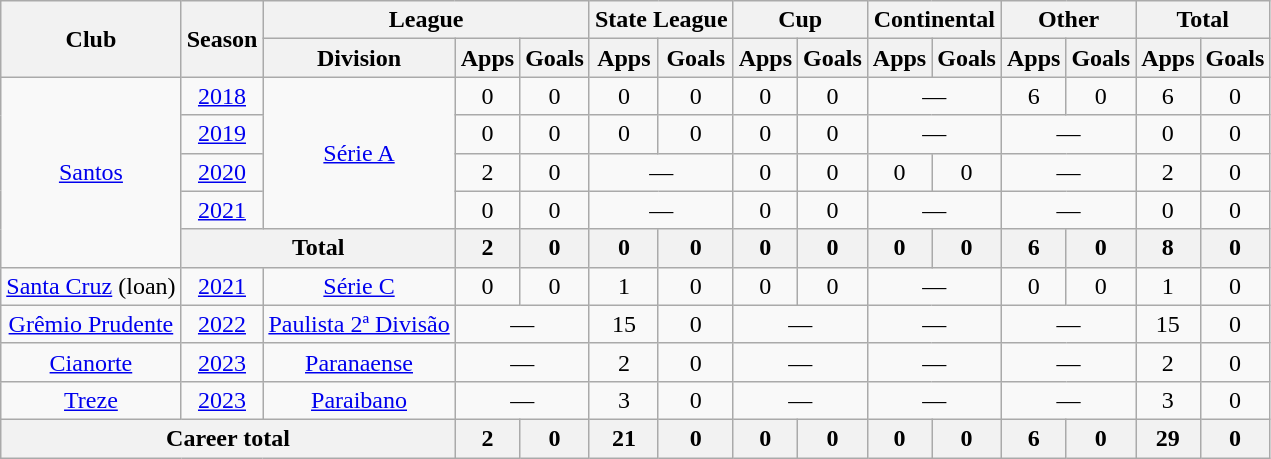<table class="wikitable" style="text-align: center;">
<tr>
<th rowspan="2">Club</th>
<th rowspan="2">Season</th>
<th colspan="3">League</th>
<th colspan="2">State League</th>
<th colspan="2">Cup</th>
<th colspan="2">Continental</th>
<th colspan="2">Other</th>
<th colspan="2">Total</th>
</tr>
<tr>
<th>Division</th>
<th>Apps</th>
<th>Goals</th>
<th>Apps</th>
<th>Goals</th>
<th>Apps</th>
<th>Goals</th>
<th>Apps</th>
<th>Goals</th>
<th>Apps</th>
<th>Goals</th>
<th>Apps</th>
<th>Goals</th>
</tr>
<tr>
<td rowspan="5" valign="center"><a href='#'>Santos</a></td>
<td><a href='#'>2018</a></td>
<td rowspan="4"><a href='#'>Série A</a></td>
<td>0</td>
<td>0</td>
<td>0</td>
<td>0</td>
<td>0</td>
<td>0</td>
<td colspan="2">—</td>
<td>6</td>
<td>0</td>
<td>6</td>
<td>0</td>
</tr>
<tr>
<td><a href='#'>2019</a></td>
<td>0</td>
<td>0</td>
<td>0</td>
<td>0</td>
<td>0</td>
<td>0</td>
<td colspan="2">—</td>
<td colspan="2">—</td>
<td>0</td>
<td>0</td>
</tr>
<tr>
<td><a href='#'>2020</a></td>
<td>2</td>
<td>0</td>
<td colspan="2">—</td>
<td>0</td>
<td>0</td>
<td>0</td>
<td>0</td>
<td colspan="2">—</td>
<td>2</td>
<td>0</td>
</tr>
<tr>
<td><a href='#'>2021</a></td>
<td>0</td>
<td>0</td>
<td colspan="2">—</td>
<td>0</td>
<td>0</td>
<td colspan="2">—</td>
<td colspan="2">—</td>
<td>0</td>
<td>0</td>
</tr>
<tr>
<th colspan="2">Total</th>
<th>2</th>
<th>0</th>
<th>0</th>
<th>0</th>
<th>0</th>
<th>0</th>
<th>0</th>
<th>0</th>
<th>6</th>
<th>0</th>
<th>8</th>
<th>0</th>
</tr>
<tr>
<td valign="center"><a href='#'>Santa Cruz</a> (loan)</td>
<td><a href='#'>2021</a></td>
<td><a href='#'>Série C</a></td>
<td>0</td>
<td>0</td>
<td>1</td>
<td>0</td>
<td>0</td>
<td>0</td>
<td colspan="2">—</td>
<td>0</td>
<td>0</td>
<td>1</td>
<td>0</td>
</tr>
<tr>
<td><a href='#'>Grêmio Prudente</a></td>
<td><a href='#'>2022</a></td>
<td><a href='#'>Paulista 2ª Divisão</a></td>
<td colspan="2">—</td>
<td>15</td>
<td>0</td>
<td colspan="2">—</td>
<td colspan="2">—</td>
<td colspan="2">—</td>
<td>15</td>
<td>0</td>
</tr>
<tr>
<td><a href='#'>Cianorte</a></td>
<td><a href='#'>2023</a></td>
<td><a href='#'>Paranaense</a></td>
<td colspan="2">—</td>
<td>2</td>
<td>0</td>
<td colspan="2">—</td>
<td colspan="2">—</td>
<td colspan="2">—</td>
<td>2</td>
<td>0</td>
</tr>
<tr>
<td><a href='#'>Treze</a></td>
<td><a href='#'>2023</a></td>
<td><a href='#'>Paraibano</a></td>
<td colspan="2">—</td>
<td>3</td>
<td>0</td>
<td colspan="2">—</td>
<td colspan="2">—</td>
<td colspan="2">—</td>
<td>3</td>
<td>0</td>
</tr>
<tr>
<th colspan="3"><strong>Career total</strong></th>
<th>2</th>
<th>0</th>
<th>21</th>
<th>0</th>
<th>0</th>
<th>0</th>
<th>0</th>
<th>0</th>
<th>6</th>
<th>0</th>
<th>29</th>
<th>0</th>
</tr>
</table>
